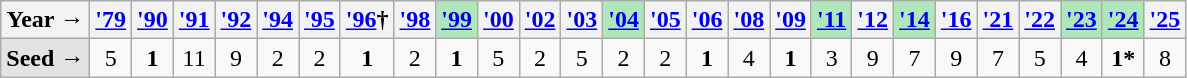<table class="wikitable">
<tr>
<th>Year →</th>
<th><a href='#'>'79</a></th>
<th><a href='#'>'90</a></th>
<th><a href='#'>'91</a></th>
<th><a href='#'>'92</a></th>
<th><a href='#'>'94</a></th>
<th><a href='#'>'95</a></th>
<th><a href='#'>'96</a>†</th>
<th><a href='#'>'98</a></th>
<th style="background: #afe6ba;"><a href='#'>'99</a></th>
<th><a href='#'>'00</a></th>
<th><a href='#'>'02</a></th>
<th><a href='#'>'03</a></th>
<th style="background: #afe6ba;"><a href='#'>'04</a></th>
<th><a href='#'>'05</a></th>
<th><a href='#'>'06</a></th>
<th><a href='#'>'08</a></th>
<th><a href='#'>'09</a></th>
<th style="background: #afe6ba;"><a href='#'>'11</a></th>
<th><a href='#'>'12</a></th>
<th style="background: #afe6ba;"><a href='#'>'14</a></th>
<th><a href='#'>'16</a></th>
<th><a href='#'>'21</a></th>
<th><a href='#'>'22</a></th>
<th style="background: #afe6ba;"><a href='#'>'23</a></th>
<th style="background: #afe6ba;"><a href='#'>'24</a></th>
<th><a href='#'>'25</a></th>
</tr>
<tr align="center">
<td style="text-align:left; background:#e3e3e3;"><strong>Seed →</strong></td>
<td>5</td>
<td><strong>1</strong></td>
<td>11</td>
<td>9</td>
<td>2</td>
<td>2</td>
<td><strong>1</strong></td>
<td>2</td>
<td><strong>1</strong></td>
<td>5</td>
<td>2</td>
<td>5</td>
<td>2</td>
<td>2</td>
<td><strong>1</strong></td>
<td>4</td>
<td><strong>1</strong></td>
<td>3</td>
<td>9</td>
<td>7</td>
<td>9</td>
<td>7</td>
<td>5</td>
<td>4</td>
<td><strong>1*</strong></td>
<td>8</td>
</tr>
</table>
